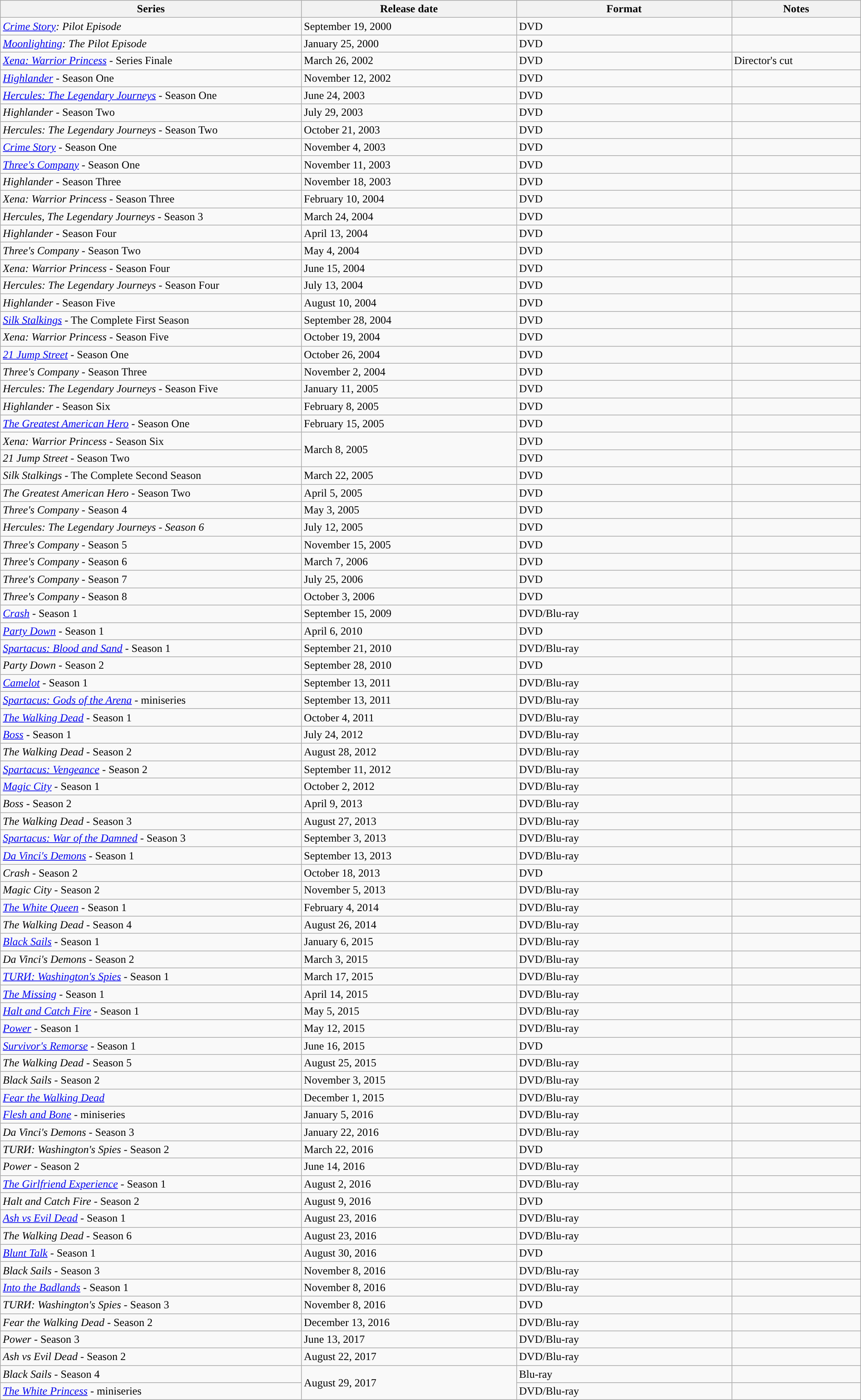<table class="wikitable sortable" style="width:100%;">
<tr>
<th style="width:35%;">Series</th>
<th style="width:25%;">Release date</th>
<th style="width:25%">Format</th>
<th style="width:15%;">Notes</th>
</tr>
<tr>
<td><em><a href='#'>Crime Story</a>: Pilot Episode</em></td>
<td>September 19, 2000</td>
<td>DVD</td>
<td></td>
</tr>
<tr>
<td><em><a href='#'>Moonlighting</a>: The Pilot Episode</em></td>
<td>January 25, 2000</td>
<td>DVD</td>
<td></td>
</tr>
<tr>
<td><em><a href='#'>Xena: Warrior Princess</a></em> - Series Finale</td>
<td>March 26, 2002</td>
<td>DVD</td>
<td>Director's cut</td>
</tr>
<tr>
<td><em><a href='#'>Highlander</a></em> - Season One</td>
<td>November 12, 2002</td>
<td>DVD</td>
<td></td>
</tr>
<tr>
<td><em><a href='#'>Hercules: The Legendary Journeys</a></em> - Season One</td>
<td>June 24, 2003</td>
<td>DVD</td>
<td></td>
</tr>
<tr>
<td><em>Highlander</em> - Season Two</td>
<td>July 29, 2003</td>
<td>DVD</td>
<td></td>
</tr>
<tr>
<td><em>Hercules: The Legendary Journeys</em> - Season Two</td>
<td>October 21, 2003</td>
<td>DVD</td>
<td></td>
</tr>
<tr>
<td><em><a href='#'>Crime Story</a></em> - Season One</td>
<td>November 4, 2003</td>
<td>DVD</td>
<td></td>
</tr>
<tr>
<td><em><a href='#'>Three's Company</a></em> - Season One</td>
<td>November 11, 2003</td>
<td>DVD</td>
<td></td>
</tr>
<tr>
<td><em>Highlander</em> - Season Three</td>
<td>November 18, 2003</td>
<td>DVD</td>
<td></td>
</tr>
<tr>
<td><em>Xena: Warrior Princess</em> - Season Three</td>
<td>February 10, 2004</td>
<td>DVD</td>
<td></td>
</tr>
<tr>
<td><em>Hercules, The Legendary Journeys</em> - Season 3</td>
<td>March 24, 2004</td>
<td>DVD</td>
<td></td>
</tr>
<tr>
<td><em>Highlander</em> - Season Four</td>
<td>April 13, 2004</td>
<td>DVD</td>
<td></td>
</tr>
<tr>
<td><em>Three's Company</em> - Season Two</td>
<td>May 4, 2004</td>
<td>DVD</td>
<td></td>
</tr>
<tr>
<td><em>Xena: Warrior Princess</em> - Season Four</td>
<td>June 15, 2004</td>
<td>DVD</td>
<td></td>
</tr>
<tr>
<td><em>Hercules: The Legendary Journeys</em> - Season Four</td>
<td>July 13, 2004</td>
<td>DVD</td>
<td></td>
</tr>
<tr>
<td><em>Highlander</em> - Season Five</td>
<td>August 10, 2004</td>
<td>DVD</td>
<td></td>
</tr>
<tr>
<td><em><a href='#'>Silk Stalkings</a></em> - The Complete First Season</td>
<td>September 28, 2004</td>
<td>DVD</td>
<td></td>
</tr>
<tr>
<td><em>Xena: Warrior Princess</em> - Season Five</td>
<td>October 19, 2004</td>
<td>DVD</td>
<td></td>
</tr>
<tr>
<td><em><a href='#'>21 Jump Street</a></em> - Season One</td>
<td>October 26, 2004</td>
<td>DVD</td>
<td></td>
</tr>
<tr>
<td><em>Three's Company</em> - Season Three</td>
<td>November 2, 2004</td>
<td>DVD</td>
<td></td>
</tr>
<tr>
<td><em>Hercules: The Legendary Journeys</em> - Season Five</td>
<td>January 11, 2005</td>
<td>DVD</td>
<td></td>
</tr>
<tr>
<td><em>Highlander</em> - Season Six</td>
<td>February 8, 2005</td>
<td>DVD</td>
<td></td>
</tr>
<tr>
<td><em><a href='#'>The Greatest American Hero</a></em> - Season One</td>
<td>February 15, 2005</td>
<td>DVD</td>
<td></td>
</tr>
<tr>
<td><em>Xena: Warrior Princess</em> - Season Six</td>
<td rowspan="2">March 8, 2005</td>
<td>DVD</td>
<td></td>
</tr>
<tr>
<td><em>21 Jump Street</em> - Season Two</td>
<td>DVD</td>
<td></td>
</tr>
<tr>
<td><em>Silk Stalkings</em> - The Complete Second Season</td>
<td>March 22, 2005</td>
<td>DVD</td>
<td></td>
</tr>
<tr>
<td><em>The Greatest American Hero</em> - Season Two</td>
<td>April 5, 2005</td>
<td>DVD</td>
<td></td>
</tr>
<tr>
<td><em>Three's Company</em> - Season 4</td>
<td>May 3, 2005</td>
<td>DVD</td>
<td></td>
</tr>
<tr>
<td><em>Hercules: The Legendary Journeys - Season 6</em></td>
<td>July 12, 2005</td>
<td>DVD</td>
<td></td>
</tr>
<tr>
<td><em>Three's Company</em> - Season 5</td>
<td>November 15, 2005</td>
<td>DVD</td>
<td></td>
</tr>
<tr>
<td><em>Three's Company</em> - Season 6</td>
<td>March 7, 2006</td>
<td>DVD</td>
<td></td>
</tr>
<tr>
<td><em>Three's Company</em> - Season 7</td>
<td>July 25, 2006</td>
<td>DVD</td>
<td></td>
</tr>
<tr>
<td><em>Three's Company</em> - Season 8</td>
<td>October 3, 2006</td>
<td>DVD</td>
<td></td>
</tr>
<tr>
<td><em><a href='#'>Crash</a></em> - Season 1</td>
<td>September 15, 2009</td>
<td>DVD/Blu-ray</td>
<td></td>
</tr>
<tr>
<td><em><a href='#'>Party Down</a></em> - Season 1</td>
<td>April 6, 2010</td>
<td>DVD</td>
<td></td>
</tr>
<tr>
<td><em><a href='#'>Spartacus: Blood and Sand</a></em> - Season 1</td>
<td>September 21, 2010</td>
<td>DVD/Blu-ray</td>
<td></td>
</tr>
<tr>
<td><em>Party Down</em> - Season 2</td>
<td>September 28, 2010</td>
<td>DVD</td>
<td></td>
</tr>
<tr>
<td><em><a href='#'>Camelot</a></em> - Season 1</td>
<td>September 13, 2011</td>
<td>DVD/Blu-ray</td>
<td></td>
</tr>
<tr>
<td><em><a href='#'>Spartacus: Gods of the Arena</a></em> - miniseries</td>
<td>September 13, 2011</td>
<td>DVD/Blu-ray</td>
<td></td>
</tr>
<tr>
<td><em><a href='#'>The Walking Dead</a></em> - Season 1</td>
<td>October 4, 2011</td>
<td>DVD/Blu-ray</td>
<td></td>
</tr>
<tr>
<td><em><a href='#'>Boss</a></em> - Season 1</td>
<td>July 24, 2012</td>
<td>DVD/Blu-ray</td>
<td></td>
</tr>
<tr>
<td><em>The Walking Dead</em> - Season 2</td>
<td>August 28, 2012</td>
<td>DVD/Blu-ray</td>
<td></td>
</tr>
<tr>
<td><em><a href='#'>Spartacus: Vengeance</a></em> - Season 2</td>
<td>September 11, 2012</td>
<td>DVD/Blu-ray</td>
<td></td>
</tr>
<tr>
<td><em><a href='#'>Magic City</a></em> - Season 1</td>
<td>October 2, 2012</td>
<td>DVD/Blu-ray</td>
<td></td>
</tr>
<tr>
<td><em>Boss</em> - Season 2</td>
<td>April 9, 2013</td>
<td>DVD/Blu-ray</td>
<td></td>
</tr>
<tr>
<td><em>The Walking Dead</em> - Season 3</td>
<td>August 27, 2013</td>
<td>DVD/Blu-ray</td>
<td></td>
</tr>
<tr>
<td><em><a href='#'>Spartacus: War of the Damned</a></em> - Season 3</td>
<td>September 3, 2013</td>
<td>DVD/Blu-ray</td>
<td></td>
</tr>
<tr>
<td><em><a href='#'>Da Vinci's Demons</a></em> - Season 1</td>
<td>September 13, 2013</td>
<td>DVD/Blu-ray</td>
<td></td>
</tr>
<tr>
<td><em>Crash</em> - Season 2</td>
<td>October 18, 2013</td>
<td>DVD</td>
<td></td>
</tr>
<tr>
<td><em>Magic City</em> - Season 2</td>
<td>November 5, 2013</td>
<td>DVD/Blu-ray</td>
<td></td>
</tr>
<tr>
<td><em><a href='#'>The White Queen</a></em> - Season 1</td>
<td>February 4, 2014</td>
<td>DVD/Blu-ray</td>
<td></td>
</tr>
<tr>
<td><em>The Walking Dead</em> - Season 4</td>
<td>August 26, 2014</td>
<td>DVD/Blu-ray</td>
<td></td>
</tr>
<tr>
<td><em><a href='#'>Black Sails</a></em> - Season 1</td>
<td>January 6, 2015</td>
<td>DVD/Blu-ray</td>
<td></td>
</tr>
<tr>
<td><em>Da Vinci's Demons</em>  - Season 2</td>
<td>March 3, 2015</td>
<td>DVD/Blu-ray</td>
<td></td>
</tr>
<tr>
<td><em><a href='#'>TURИ: Washington's Spies</a></em> - Season 1</td>
<td>March 17, 2015</td>
<td>DVD/Blu-ray</td>
<td></td>
</tr>
<tr>
<td><em><a href='#'>The Missing</a></em> - Season 1</td>
<td>April 14, 2015</td>
<td>DVD/Blu-ray</td>
<td></td>
</tr>
<tr>
<td><em><a href='#'>Halt and Catch Fire</a></em> - Season 1</td>
<td>May 5, 2015</td>
<td>DVD/Blu-ray</td>
<td></td>
</tr>
<tr>
<td><em><a href='#'>Power</a></em> - Season 1</td>
<td>May 12, 2015</td>
<td>DVD/Blu-ray</td>
</tr>
<tr>
<td><em><a href='#'>Survivor's Remorse</a></em> - Season 1</td>
<td>June 16, 2015</td>
<td>DVD</td>
<td></td>
</tr>
<tr>
<td><em>The Walking Dead</em> - Season 5</td>
<td>August 25, 2015</td>
<td>DVD/Blu-ray</td>
<td></td>
</tr>
<tr>
<td><em>Black Sails</em> - Season 2</td>
<td>November 3, 2015</td>
<td>DVD/Blu-ray</td>
<td></td>
</tr>
<tr>
<td><em><a href='#'>Fear the Walking Dead</a></em></td>
<td>December 1, 2015</td>
<td>DVD/Blu-ray</td>
<td></td>
</tr>
<tr>
<td><em><a href='#'>Flesh and Bone</a></em> - miniseries</td>
<td>January 5, 2016</td>
<td>DVD/Blu-ray</td>
<td></td>
</tr>
<tr>
<td><em>Da Vinci's Demons</em> - Season 3</td>
<td>January 22, 2016</td>
<td>DVD/Blu-ray</td>
<td></td>
</tr>
<tr>
<td><em>TURИ: Washington's Spies</em> - Season 2</td>
<td>March 22, 2016</td>
<td>DVD</td>
<td></td>
</tr>
<tr>
<td><em>Power</em> - Season 2</td>
<td>June 14, 2016</td>
<td>DVD/Blu-ray</td>
<td></td>
</tr>
<tr>
<td><em><a href='#'>The Girlfriend Experience</a></em> - Season 1</td>
<td>August 2, 2016</td>
<td>DVD/Blu-ray</td>
</tr>
<tr>
<td><em>Halt and Catch Fire</em> - Season 2</td>
<td>August 9, 2016</td>
<td>DVD</td>
<td></td>
</tr>
<tr>
<td><em><a href='#'>Ash vs Evil Dead</a></em> - Season 1</td>
<td>August 23, 2016</td>
<td>DVD/Blu-ray</td>
<td></td>
</tr>
<tr>
<td><em>The Walking Dead</em> - Season 6</td>
<td>August 23, 2016</td>
<td>DVD/Blu-ray</td>
<td></td>
</tr>
<tr>
<td><em><a href='#'>Blunt Talk</a></em> - Season 1</td>
<td>August 30, 2016</td>
<td>DVD</td>
<td></td>
</tr>
<tr>
<td><em>Black Sails</em> - Season 3</td>
<td>November 8, 2016</td>
<td>DVD/Blu-ray</td>
<td></td>
</tr>
<tr>
<td><em><a href='#'>Into the Badlands</a></em> - Season 1</td>
<td>November 8, 2016</td>
<td>DVD/Blu-ray</td>
<td></td>
</tr>
<tr>
<td><em>TURИ: Washington's Spies</em> - Season 3</td>
<td>November 8, 2016</td>
<td>DVD</td>
<td></td>
</tr>
<tr>
<td><em>Fear the Walking Dead</em> - Season 2</td>
<td>December 13, 2016</td>
<td>DVD/Blu-ray</td>
<td></td>
</tr>
<tr>
<td><em>Power</em> - Season 3</td>
<td>June 13, 2017</td>
<td>DVD/Blu-ray</td>
<td></td>
</tr>
<tr>
<td><em>Ash vs Evil Dead</em> - Season 2</td>
<td>August 22, 2017</td>
<td>DVD/Blu-ray</td>
<td></td>
</tr>
<tr>
<td><em>Black Sails</em> - Season 4</td>
<td rowspan="2">August 29, 2017</td>
<td>Blu-ray</td>
<td></td>
</tr>
<tr>
<td><em><a href='#'>The White Princess</a></em> - miniseries</td>
<td>DVD/Blu-ray</td>
<td></td>
</tr>
</table>
